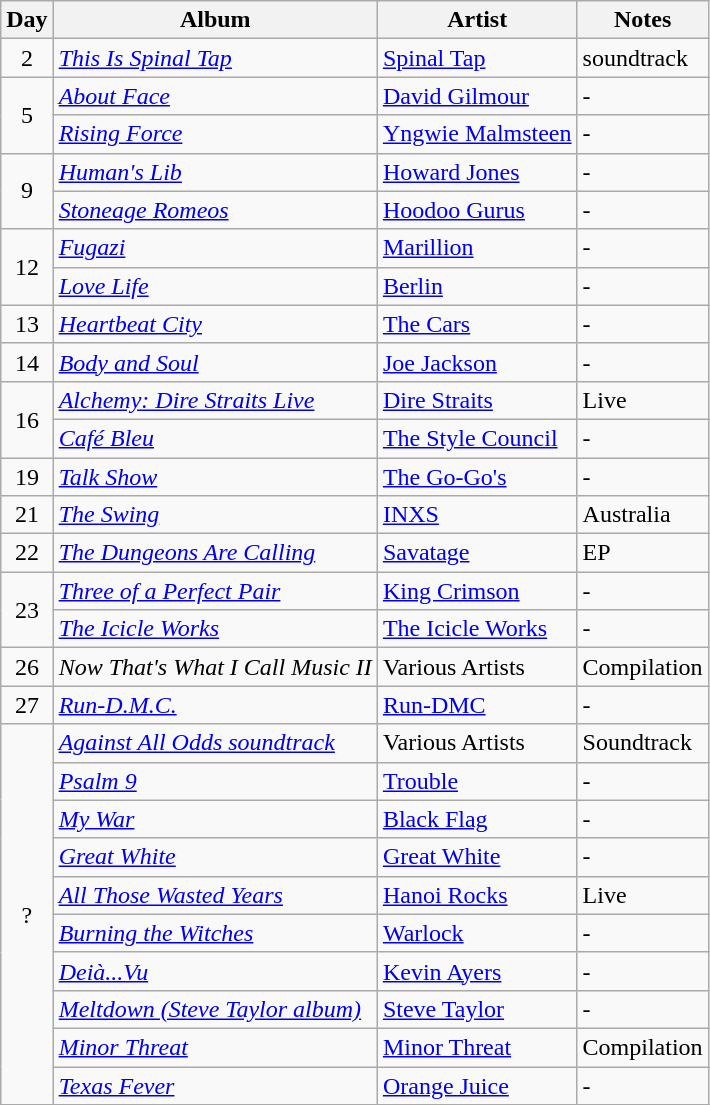<table class="wikitable">
<tr>
<th>Day</th>
<th>Album</th>
<th>Artist</th>
<th>Notes</th>
</tr>
<tr>
<td rowspan="1" align="center">2</td>
<td><em><a href='#'>This Is Spinal Tap</a></em></td>
<td><a href='#'>Spinal Tap</a></td>
<td>soundtrack</td>
</tr>
<tr>
<td rowspan="2" align="center">5</td>
<td><em><a href='#'>About Face</a></em></td>
<td><a href='#'>David Gilmour</a></td>
<td>-</td>
</tr>
<tr>
<td><em><a href='#'>Rising Force</a></em></td>
<td><a href='#'>Yngwie Malmsteen</a></td>
<td>-</td>
</tr>
<tr>
<td rowspan="2" align="center">9</td>
<td><em><a href='#'>Human's Lib</a></em></td>
<td><a href='#'>Howard Jones</a></td>
<td>-</td>
</tr>
<tr>
<td><em><a href='#'>Stoneage Romeos</a></em></td>
<td><a href='#'>Hoodoo Gurus</a></td>
<td>-</td>
</tr>
<tr>
<td rowspan="2" align="center">12</td>
<td><em><a href='#'>Fugazi</a></em></td>
<td><a href='#'>Marillion</a></td>
<td>-</td>
</tr>
<tr>
<td><em><a href='#'>Love Life</a></em></td>
<td><a href='#'>Berlin</a></td>
<td>-</td>
</tr>
<tr>
<td rowspan="1" align="center">13</td>
<td><em><a href='#'>Heartbeat City</a></em></td>
<td><a href='#'>The Cars</a></td>
<td>-</td>
</tr>
<tr>
<td rowspan="1" align="center">14</td>
<td><em><a href='#'>Body and Soul</a></em></td>
<td><a href='#'>Joe Jackson</a></td>
<td>-</td>
</tr>
<tr>
<td rowspan="2" align="center">16</td>
<td><em><a href='#'>Alchemy: Dire Straits Live</a></em></td>
<td><a href='#'>Dire Straits</a></td>
<td>Live</td>
</tr>
<tr>
<td><em><a href='#'>Café Bleu</a></em></td>
<td><a href='#'>The Style Council</a></td>
<td>-</td>
</tr>
<tr>
<td rowspan="1" align="center">19</td>
<td><em><a href='#'>Talk Show</a></em></td>
<td><a href='#'>The Go-Go's</a></td>
<td>-</td>
</tr>
<tr>
<td rowspan="1" align="center">21</td>
<td><em><a href='#'>The Swing</a></em></td>
<td><a href='#'>INXS</a></td>
<td>Australia</td>
</tr>
<tr>
<td rowspan="1" align="center">22</td>
<td><em><a href='#'>The Dungeons Are Calling</a></em></td>
<td><a href='#'>Savatage</a></td>
<td>EP</td>
</tr>
<tr>
<td rowspan="2" align="center">23</td>
<td><em><a href='#'>Three of a Perfect Pair</a></em></td>
<td><a href='#'>King Crimson</a></td>
<td>-</td>
</tr>
<tr>
<td><em><a href='#'>The Icicle Works</a></em></td>
<td><a href='#'>The Icicle Works</a></td>
<td>-</td>
</tr>
<tr>
<td rowspan="1" align="center">26</td>
<td><em>Now That's What I Call Music II</em></td>
<td>Various Artists</td>
<td>Compilation</td>
</tr>
<tr>
<td rowspan="1" align="center">27</td>
<td><em><a href='#'>Run-D.M.C.</a></em></td>
<td><a href='#'>Run-DMC</a></td>
<td>-</td>
</tr>
<tr>
<td rowspan="10" align="center">?</td>
<td><em><a href='#'>Against All Odds soundtrack</a></em></td>
<td>Various Artists</td>
<td>Soundtrack</td>
</tr>
<tr>
<td><em><a href='#'>Psalm 9</a></em></td>
<td><a href='#'>Trouble</a></td>
<td>-</td>
</tr>
<tr>
<td><em><a href='#'>My War</a></em></td>
<td><a href='#'>Black Flag</a></td>
<td>-</td>
</tr>
<tr>
<td><em><a href='#'>Great White</a></em></td>
<td><a href='#'>Great White</a></td>
<td>-</td>
</tr>
<tr>
<td><em><a href='#'>All Those Wasted Years</a></em></td>
<td><a href='#'>Hanoi Rocks</a></td>
<td>Live</td>
</tr>
<tr>
<td><em><a href='#'>Burning the Witches</a></em></td>
<td><a href='#'>Warlock</a></td>
<td>-</td>
</tr>
<tr>
<td><em><a href='#'>Deià...Vu</a></em></td>
<td><a href='#'>Kevin Ayers</a></td>
<td>-</td>
</tr>
<tr>
<td><em><a href='#'>Meltdown (Steve Taylor album)</a></em></td>
<td><a href='#'>Steve Taylor</a></td>
<td>-</td>
</tr>
<tr>
<td><em><a href='#'>Minor Threat</a></em></td>
<td><a href='#'>Minor Threat</a></td>
<td>Compilation</td>
</tr>
<tr>
<td><em><a href='#'>Texas Fever</a></em></td>
<td><a href='#'>Orange Juice</a></td>
<td>-</td>
</tr>
<tr>
</tr>
</table>
